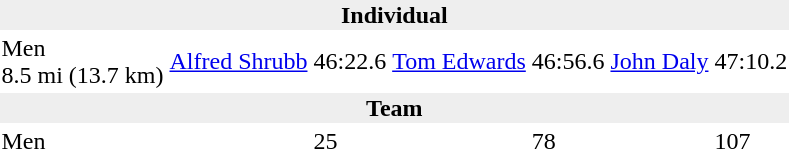<table>
<tr>
<td colspan=7 bgcolor=#eeeeee style=text-align:center;><strong>Individual</strong></td>
</tr>
<tr>
<td>Men <br>8.5 mi (13.7 km)</td>
<td><a href='#'>Alfred Shrubb</a><br></td>
<td>46:22.6</td>
<td><a href='#'>Tom Edwards</a><br></td>
<td>46:56.6</td>
<td><a href='#'>John Daly</a><br></td>
<td>47:10.2</td>
</tr>
<tr>
<td colspan=7 bgcolor=#eeeeee style=text-align:center;><strong>Team</strong></td>
</tr>
<tr>
<td>Men</td>
<td></td>
<td>25</td>
<td></td>
<td>78</td>
<td></td>
<td>107</td>
</tr>
</table>
